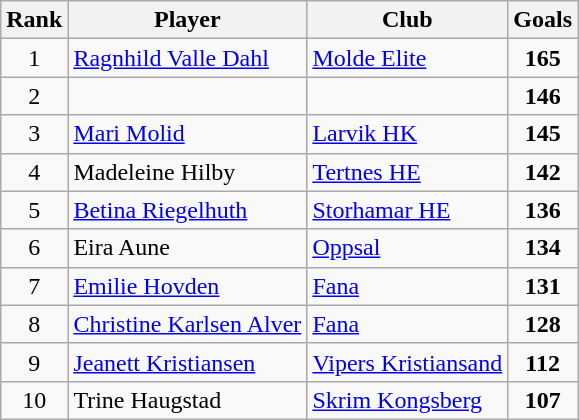<table class="wikitable" style="text-align:center">
<tr>
<th>Rank</th>
<th>Player</th>
<th>Club</th>
<th>Goals</th>
</tr>
<tr>
<td>1</td>
<td style="text-align:left"> <a href='#'>Ragnhild Valle Dahl</a></td>
<td style="text-align:left"><a href='#'>Molde Elite</a></td>
<td><strong>165</strong></td>
</tr>
<tr>
<td>2</td>
<td style="text-align:left"> </td>
<td style="text-align:left"></td>
<td><strong>146</strong></td>
</tr>
<tr>
<td>3</td>
<td style="text-align:left"> <a href='#'>Mari Molid</a></td>
<td style="text-align:left"><a href='#'>Larvik HK</a></td>
<td><strong>145</strong></td>
</tr>
<tr>
<td>4</td>
<td style="text-align:left"> Madeleine Hilby</td>
<td style="text-align:left"><a href='#'>Tertnes HE</a></td>
<td><strong>142</strong></td>
</tr>
<tr>
<td>5</td>
<td style="text-align:left"> <a href='#'>Betina Riegelhuth</a></td>
<td style="text-align:left"><a href='#'>Storhamar HE</a></td>
<td><strong>136</strong></td>
</tr>
<tr>
<td>6</td>
<td style="text-align:left"> Eira Aune</td>
<td style="text-align:left"><a href='#'>Oppsal</a></td>
<td><strong>134</strong></td>
</tr>
<tr>
<td>7</td>
<td style="text-align:left"> <a href='#'>Emilie Hovden</a></td>
<td style="text-align:left"><a href='#'>Fana</a></td>
<td><strong>131</strong></td>
</tr>
<tr>
<td>8</td>
<td style="text-align:left"> <a href='#'>Christine Karlsen Alver</a></td>
<td style="text-align:left"><a href='#'>Fana</a></td>
<td><strong>128</strong></td>
</tr>
<tr>
<td>9</td>
<td style="text-align:left"> <a href='#'>Jeanett Kristiansen</a></td>
<td style="text-align:left"><a href='#'>Vipers Kristiansand</a></td>
<td><strong>112</strong></td>
</tr>
<tr>
<td>10</td>
<td style="text-align:left"> Trine Haugstad</td>
<td style="text-align:left"><a href='#'>Skrim Kongsberg</a></td>
<td><strong>107</strong></td>
</tr>
</table>
